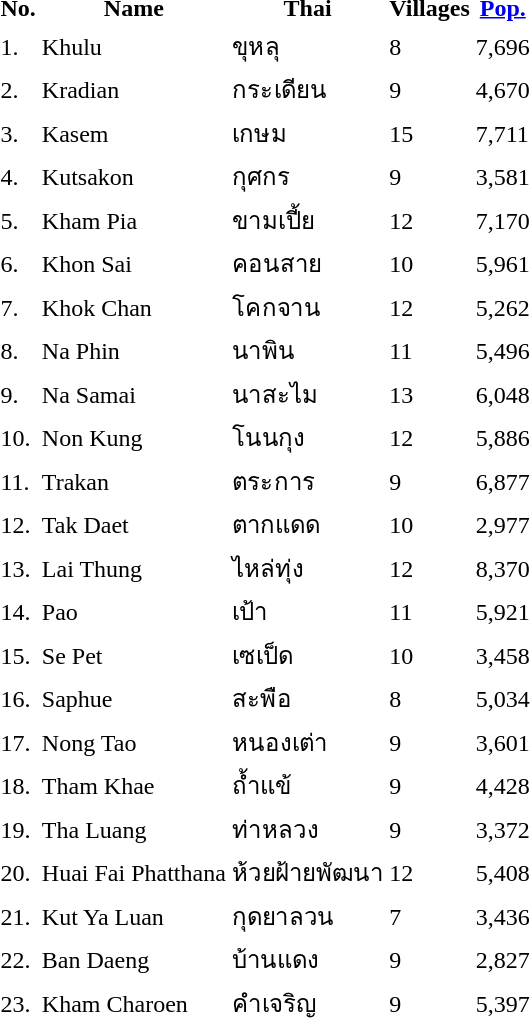<table>
<tr>
<th>No.</th>
<th>Name</th>
<th>Thai</th>
<th>Villages</th>
<th><a href='#'>Pop.</a></th>
</tr>
<tr>
<td>1.</td>
<td>Khulu</td>
<td>ขุหลุ</td>
<td>8</td>
<td>7,696</td>
</tr>
<tr>
<td>2.</td>
<td>Kradian</td>
<td>กระเดียน</td>
<td>9</td>
<td>4,670</td>
</tr>
<tr>
<td>3.</td>
<td>Kasem</td>
<td>เกษม</td>
<td>15</td>
<td>7,711</td>
</tr>
<tr>
<td>4.</td>
<td>Kutsakon</td>
<td>กุศกร</td>
<td>9</td>
<td>3,581</td>
</tr>
<tr>
<td>5.</td>
<td>Kham Pia</td>
<td>ขามเปี้ย</td>
<td>12</td>
<td>7,170</td>
</tr>
<tr>
<td>6.</td>
<td>Khon Sai</td>
<td>คอนสาย</td>
<td>10</td>
<td>5,961</td>
</tr>
<tr>
<td>7.</td>
<td>Khok Chan</td>
<td>โคกจาน</td>
<td>12</td>
<td>5,262</td>
</tr>
<tr>
<td>8.</td>
<td>Na Phin</td>
<td>นาพิน</td>
<td>11</td>
<td>5,496</td>
</tr>
<tr>
<td>9.</td>
<td>Na Samai</td>
<td>นาสะไม</td>
<td>13</td>
<td>6,048</td>
</tr>
<tr>
<td>10.</td>
<td>Non Kung</td>
<td>โนนกุง</td>
<td>12</td>
<td>5,886</td>
</tr>
<tr>
<td>11.</td>
<td>Trakan</td>
<td>ตระการ</td>
<td>9</td>
<td>6,877</td>
</tr>
<tr>
<td>12.</td>
<td>Tak Daet</td>
<td>ตากแดด</td>
<td>10</td>
<td>2,977</td>
</tr>
<tr>
<td>13.</td>
<td>Lai Thung</td>
<td>ไหล่ทุ่ง</td>
<td>12</td>
<td>8,370</td>
</tr>
<tr>
<td>14.</td>
<td>Pao</td>
<td>เป้า</td>
<td>11</td>
<td>5,921</td>
</tr>
<tr>
<td>15.</td>
<td>Se Pet</td>
<td>เซเป็ด</td>
<td>10</td>
<td>3,458</td>
</tr>
<tr>
<td>16.</td>
<td>Saphue</td>
<td>สะพือ</td>
<td>8</td>
<td>5,034</td>
</tr>
<tr>
<td>17.</td>
<td>Nong Tao</td>
<td>หนองเต่า</td>
<td>9</td>
<td>3,601</td>
</tr>
<tr>
<td>18.</td>
<td>Tham Khae</td>
<td>ถ้ำแข้</td>
<td>9</td>
<td>4,428</td>
</tr>
<tr>
<td>19.</td>
<td>Tha Luang</td>
<td>ท่าหลวง</td>
<td>9</td>
<td>3,372</td>
</tr>
<tr>
<td>20.</td>
<td>Huai Fai Phatthana</td>
<td>ห้วยฝ้ายพัฒนา</td>
<td>12</td>
<td>5,408</td>
</tr>
<tr>
<td>21.</td>
<td>Kut Ya Luan</td>
<td>กุดยาลวน</td>
<td>7</td>
<td>3,436</td>
</tr>
<tr>
<td>22.</td>
<td>Ban Daeng</td>
<td>บ้านแดง</td>
<td>9</td>
<td>2,827</td>
</tr>
<tr>
<td>23.</td>
<td>Kham Charoen</td>
<td>คำเจริญ</td>
<td>9</td>
<td>5,397</td>
</tr>
</table>
